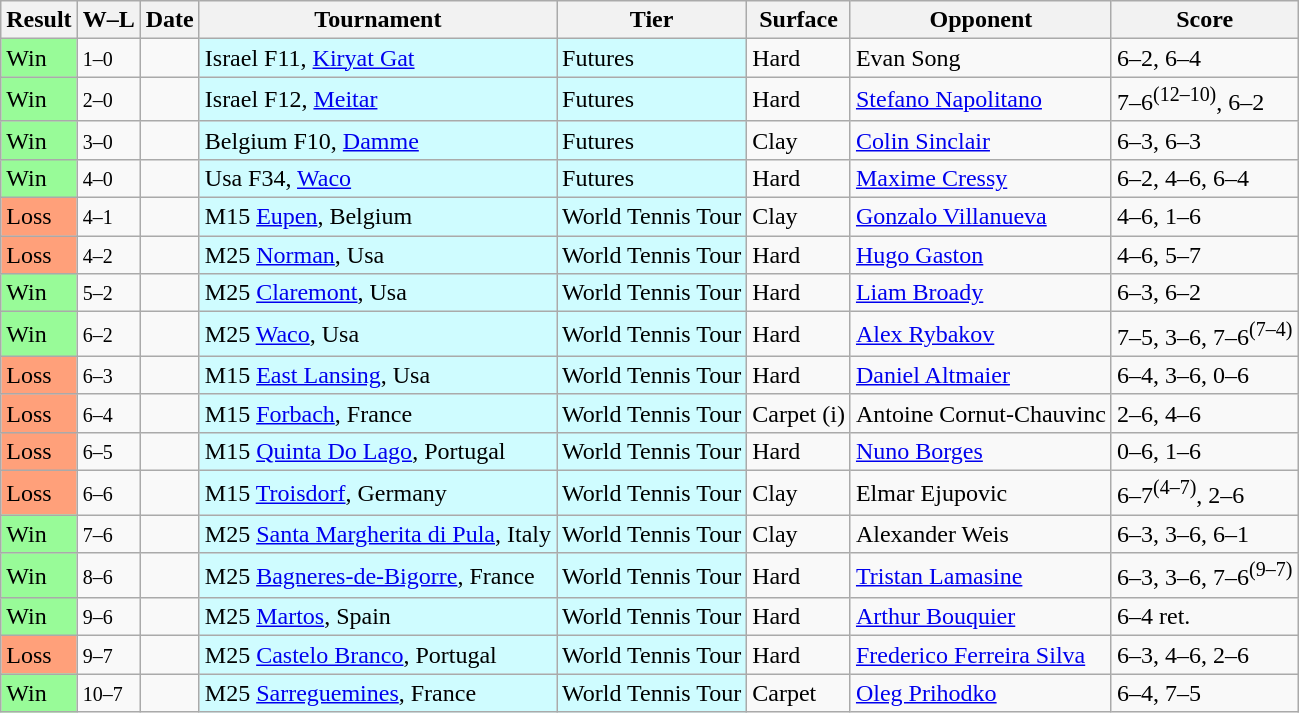<table class="sortable wikitable">
<tr>
<th>Result</th>
<th class="unsortable">W–L</th>
<th>Date</th>
<th>Tournament</th>
<th>Tier</th>
<th>Surface</th>
<th>Opponent</th>
<th class="unsortable">Score</th>
</tr>
<tr>
<td bgcolor=98FB98>Win</td>
<td><small>1–0</small></td>
<td></td>
<td style="background:#cffcff;">Israel F11, <a href='#'>Kiryat Gat</a></td>
<td style="background:#cffcff;">Futures</td>
<td>Hard</td>
<td> Evan Song</td>
<td>6–2, 6–4</td>
</tr>
<tr>
<td bgcolor=98FB98>Win</td>
<td><small>2–0</small></td>
<td></td>
<td style="background:#cffcff;">Israel F12, <a href='#'>Meitar</a></td>
<td style="background:#cffcff;">Futures</td>
<td>Hard</td>
<td> <a href='#'>Stefano Napolitano</a></td>
<td>7–6<sup>(12–10)</sup>, 6–2</td>
</tr>
<tr>
<td bgcolor=98FB98>Win</td>
<td><small>3–0</small></td>
<td></td>
<td style="background:#cffcff;">Belgium F10, <a href='#'>Damme</a></td>
<td style="background:#cffcff;">Futures</td>
<td>Clay</td>
<td> <a href='#'>Colin Sinclair</a></td>
<td>6–3, 6–3</td>
</tr>
<tr>
<td bgcolor=98FB98>Win</td>
<td><small>4–0</small></td>
<td></td>
<td style="background:#cffcff;">Usa F34, <a href='#'>Waco</a></td>
<td style="background:#cffcff;">Futures</td>
<td>Hard</td>
<td> <a href='#'>Maxime Cressy</a></td>
<td>6–2, 4–6, 6–4</td>
</tr>
<tr>
<td bgcolor=FFA07A>Loss</td>
<td><small>4–1</small></td>
<td></td>
<td style="background:#cffcff;">M15 <a href='#'>Eupen</a>, Belgium</td>
<td style="background:#cffcff;">World Tennis Tour</td>
<td>Clay</td>
<td> <a href='#'>Gonzalo Villanueva</a></td>
<td>4–6, 1–6</td>
</tr>
<tr>
<td bgcolor=FFA07A>Loss</td>
<td><small>4–2</small></td>
<td></td>
<td style="background:#cffcff;">M25 <a href='#'>Norman</a>, Usa</td>
<td style="background:#cffcff;">World Tennis Tour</td>
<td>Hard</td>
<td> <a href='#'>Hugo Gaston</a></td>
<td>4–6, 5–7</td>
</tr>
<tr>
<td bgcolor=98FB98>Win</td>
<td><small>5–2</small></td>
<td></td>
<td style="background:#cffcff;">M25 <a href='#'>Claremont</a>, Usa</td>
<td style="background:#cffcff;">World Tennis Tour</td>
<td>Hard</td>
<td> <a href='#'>Liam Broady</a></td>
<td>6–3, 6–2</td>
</tr>
<tr>
<td bgcolor=98FB98>Win</td>
<td><small>6–2</small></td>
<td></td>
<td style="background:#cffcff;">M25 <a href='#'>Waco</a>, Usa</td>
<td style="background:#cffcff;">World Tennis Tour</td>
<td>Hard</td>
<td> <a href='#'>Alex Rybakov</a></td>
<td>7–5, 3–6, 7–6<sup>(7–4)</sup></td>
</tr>
<tr>
<td bgcolor=FFA07A>Loss</td>
<td><small>6–3</small></td>
<td></td>
<td style="background:#cffcff;">M15 <a href='#'>East Lansing</a>, Usa</td>
<td style="background:#cffcff;">World Tennis Tour</td>
<td>Hard</td>
<td> <a href='#'>Daniel Altmaier</a></td>
<td>6–4, 3–6, 0–6</td>
</tr>
<tr>
<td bgcolor=FFA07A>Loss</td>
<td><small>6–4</small></td>
<td></td>
<td style="background:#cffcff;">M15 <a href='#'>Forbach</a>, France</td>
<td style="background:#cffcff;">World Tennis Tour</td>
<td>Carpet (i)</td>
<td> Antoine Cornut-Chauvinc</td>
<td>2–6, 4–6</td>
</tr>
<tr>
<td bgcolor=FFA07A>Loss</td>
<td><small>6–5</small></td>
<td></td>
<td style="background:#cffcff;">M15 <a href='#'>Quinta Do Lago</a>, Portugal</td>
<td style="background:#cffcff;">World Tennis Tour</td>
<td>Hard</td>
<td> <a href='#'>Nuno Borges</a></td>
<td>0–6, 1–6</td>
</tr>
<tr>
<td bgcolor=FFA07A>Loss</td>
<td><small>6–6</small></td>
<td></td>
<td style="background:#cffcff;">M15 <a href='#'>Troisdorf</a>, Germany</td>
<td style="background:#cffcff;">World Tennis Tour</td>
<td>Clay</td>
<td> Elmar Ejupovic</td>
<td>6–7<sup>(4–7)</sup>, 2–6</td>
</tr>
<tr>
<td bgcolor=98FB98>Win</td>
<td><small>7–6</small></td>
<td></td>
<td style="background:#cffcff;">M25 <a href='#'>Santa Margherita di Pula</a>, Italy</td>
<td style="background:#cffcff;">World Tennis Tour</td>
<td>Clay</td>
<td> Alexander Weis</td>
<td>6–3, 3–6, 6–1</td>
</tr>
<tr>
<td bgcolor=98FB98>Win</td>
<td><small>8–6</small></td>
<td></td>
<td style="background:#cffcff;">M25 <a href='#'>Bagneres-de-Bigorre</a>, France</td>
<td style="background:#cffcff;">World Tennis Tour</td>
<td>Hard</td>
<td> <a href='#'>Tristan Lamasine</a></td>
<td>6–3, 3–6, 7–6<sup>(9–7)</sup></td>
</tr>
<tr>
<td bgcolor=98FB98>Win</td>
<td><small>9–6</small></td>
<td></td>
<td style="background:#cffcff;">M25 <a href='#'>Martos</a>, Spain</td>
<td style="background:#cffcff;">World Tennis Tour</td>
<td>Hard</td>
<td> <a href='#'>Arthur Bouquier</a></td>
<td>6–4 ret.</td>
</tr>
<tr>
<td bgcolor=FFA07A>Loss</td>
<td><small>9–7</small></td>
<td></td>
<td style="background:#cffcff;">M25 <a href='#'>Castelo Branco</a>, Portugal</td>
<td style="background:#cffcff;">World Tennis Tour</td>
<td>Hard</td>
<td> <a href='#'>Frederico Ferreira Silva</a></td>
<td>6–3, 4–6, 2–6</td>
</tr>
<tr>
<td bgcolor=98FB98>Win</td>
<td><small>10–7</small></td>
<td></td>
<td style="background:#cffcff;">M25 <a href='#'>Sarreguemines</a>, France</td>
<td style="background:#cffcff;">World Tennis Tour</td>
<td>Carpet</td>
<td> <a href='#'>Oleg Prihodko</a></td>
<td>6–4, 7–5</td>
</tr>
</table>
